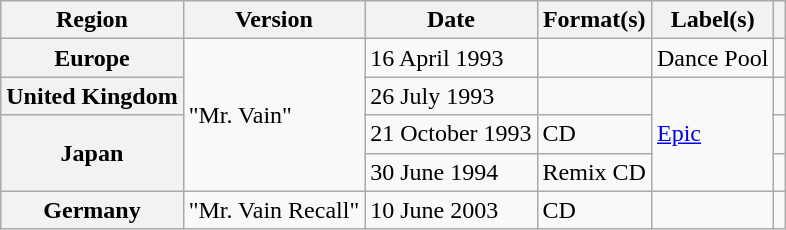<table class="wikitable plainrowheaders">
<tr>
<th>Region</th>
<th>Version</th>
<th>Date</th>
<th>Format(s)</th>
<th>Label(s)</th>
<th></th>
</tr>
<tr>
<th scope="row">Europe</th>
<td rowspan="4">"Mr. Vain"</td>
<td>16 April 1993</td>
<td></td>
<td>Dance Pool</td>
<td></td>
</tr>
<tr>
<th scope="row">United Kingdom</th>
<td>26 July 1993</td>
<td></td>
<td rowspan="3"><a href='#'>Epic</a></td>
<td></td>
</tr>
<tr>
<th scope="row" rowspan="2">Japan</th>
<td>21 October 1993</td>
<td>CD</td>
<td></td>
</tr>
<tr>
<td>30 June 1994</td>
<td>Remix CD</td>
<td></td>
</tr>
<tr>
<th scope="row">Germany</th>
<td>"Mr. Vain Recall"</td>
<td>10 June 2003</td>
<td>CD</td>
<td></td>
<td></td>
</tr>
</table>
